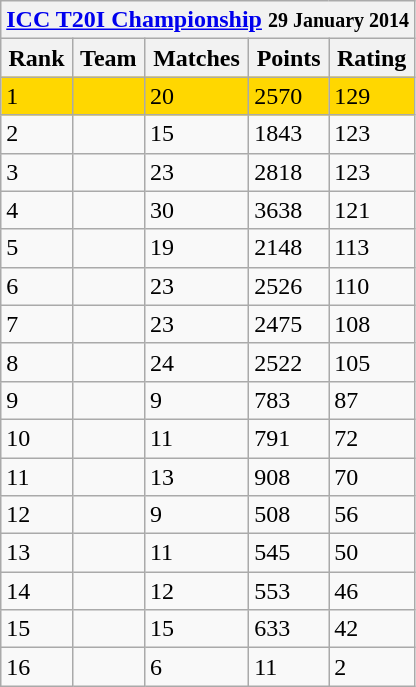<table class="wikitable">
<tr>
<th colspan="5"><a href='#'>ICC T20I Championship</a> <small>29 January 2014</small></th>
</tr>
<tr>
<th>Rank</th>
<th>Team</th>
<th>Matches</th>
<th>Points</th>
<th>Rating</th>
</tr>
<tr style="background:gold">
<td>1</td>
<td style="text-align:left"></td>
<td>20</td>
<td>2570</td>
<td>129</td>
</tr>
<tr>
<td>2</td>
<td style="text-align:left"></td>
<td>15</td>
<td>1843</td>
<td>123</td>
</tr>
<tr>
<td>3</td>
<td style="text-align:left"></td>
<td>23</td>
<td>2818</td>
<td>123</td>
</tr>
<tr>
<td>4</td>
<td style="text-align:left"></td>
<td>30</td>
<td>3638</td>
<td>121</td>
</tr>
<tr>
<td>5</td>
<td style="text-align:left"></td>
<td>19</td>
<td>2148</td>
<td>113</td>
</tr>
<tr>
<td>6</td>
<td style="text-align:left"></td>
<td>23</td>
<td>2526</td>
<td>110</td>
</tr>
<tr>
<td>7</td>
<td style="text-align:left"></td>
<td>23</td>
<td>2475</td>
<td>108</td>
</tr>
<tr>
<td>8</td>
<td style="text-align:left"></td>
<td>24</td>
<td>2522</td>
<td>105</td>
</tr>
<tr>
<td>9</td>
<td style="text-align:left"></td>
<td>9</td>
<td>783</td>
<td>87</td>
</tr>
<tr>
<td>10</td>
<td style="text-align:left"></td>
<td>11</td>
<td>791</td>
<td>72</td>
</tr>
<tr>
<td>11</td>
<td style="text-align:left"></td>
<td>13</td>
<td>908</td>
<td>70</td>
</tr>
<tr>
<td>12</td>
<td style="text-align:left"></td>
<td>9</td>
<td>508</td>
<td>56</td>
</tr>
<tr>
<td>13</td>
<td style="text-align:left"></td>
<td>11</td>
<td>545</td>
<td>50</td>
</tr>
<tr>
<td>14</td>
<td style="text-align:left"></td>
<td>12</td>
<td>553</td>
<td>46</td>
</tr>
<tr>
<td>15</td>
<td style="text-align:left"></td>
<td>15</td>
<td>633</td>
<td>42</td>
</tr>
<tr>
<td>16</td>
<td style="text-align:left"></td>
<td>6</td>
<td>11</td>
<td>2</td>
</tr>
</table>
